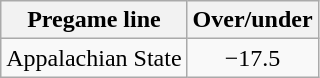<table class="wikitable">
<tr align="center">
<th style=>Pregame line</th>
<th style=>Over/under</th>
</tr>
<tr align="center">
<td>Appalachian State</td>
<td>−17.5</td>
</tr>
</table>
